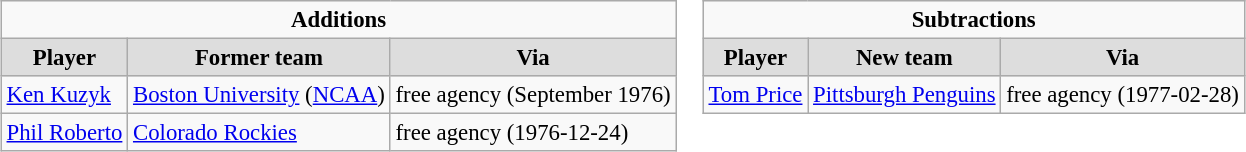<table cellspacing="0">
<tr>
<td valign="top"><br><table class="wikitable" style="font-size: 95%">
<tr>
<td colspan="10" align="center"><strong>Additions</strong></td>
</tr>
<tr align="center"  bgcolor="#dddddd">
<td><strong>Player</strong></td>
<td><strong>Former team</strong></td>
<td><strong>Via</strong></td>
</tr>
<tr>
<td><a href='#'>Ken Kuzyk</a></td>
<td><a href='#'>Boston University</a> (<a href='#'>NCAA</a>)</td>
<td>free agency (September 1976)</td>
</tr>
<tr>
<td><a href='#'>Phil Roberto</a></td>
<td><a href='#'>Colorado Rockies</a></td>
<td>free agency (1976-12-24)</td>
</tr>
</table>
</td>
<td valign="top"><br><table class="wikitable" style="font-size: 95%">
<tr>
<td colspan="10" align="center"><strong>Subtractions</strong></td>
</tr>
<tr align="center"  bgcolor="#dddddd">
<td><strong>Player</strong></td>
<td><strong>New team</strong></td>
<td><strong>Via</strong></td>
</tr>
<tr>
<td><a href='#'>Tom Price</a></td>
<td><a href='#'>Pittsburgh Penguins</a></td>
<td>free agency (1977-02-28)</td>
</tr>
</table>
</td>
</tr>
</table>
